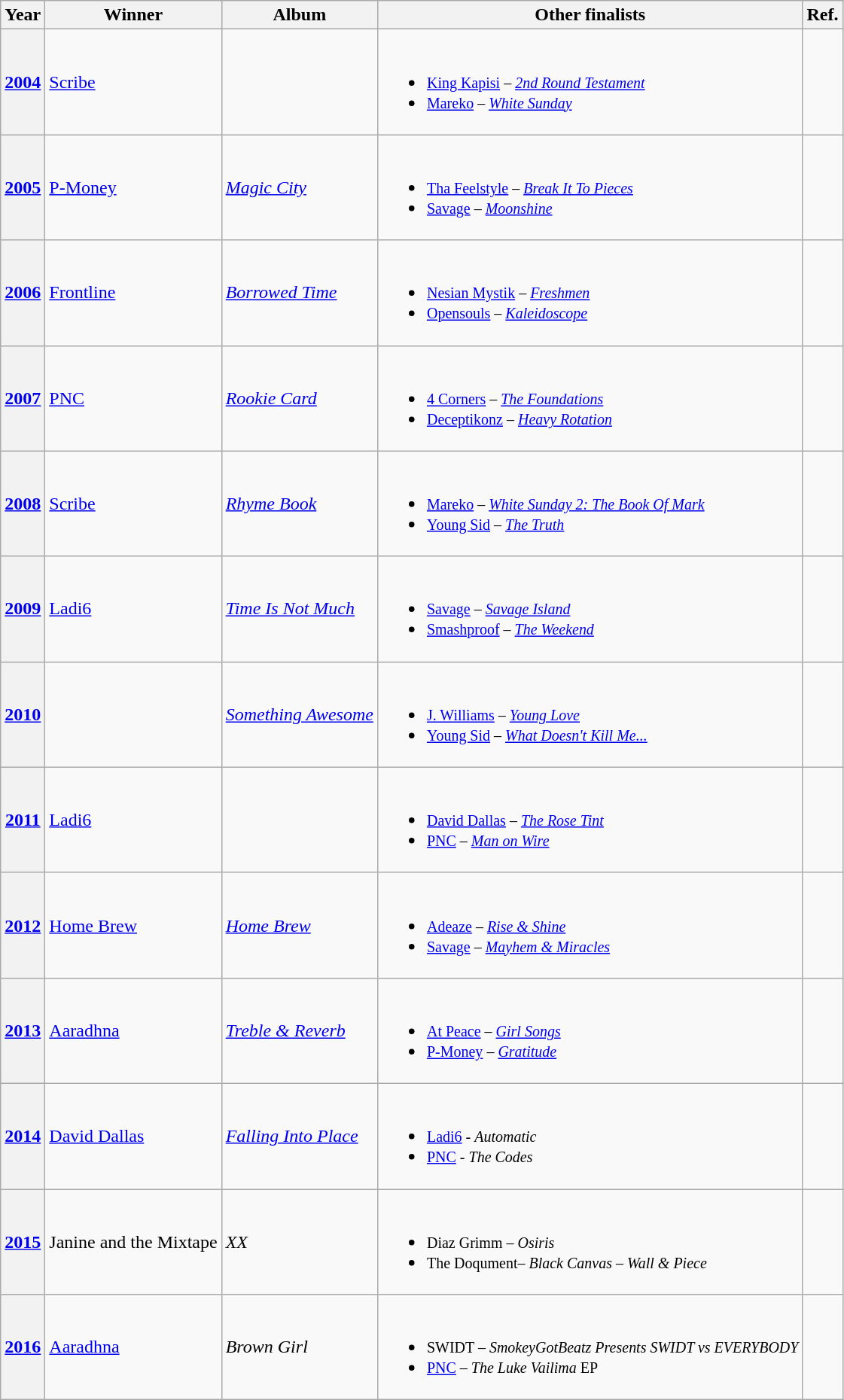<table class="wikitable sortable">
<tr>
<th scope="col">Year</th>
<th scope="col">Winner</th>
<th scope="col">Album</th>
<th scope="col" class=unsortable>Other finalists</th>
<th scope="col" class=unsortable>Ref.</th>
</tr>
<tr>
<th scope="row"><a href='#'>2004</a></th>
<td><a href='#'>Scribe</a></td>
<td><em></em></td>
<td><br><ul><li><small><a href='#'>King Kapisi</a> – <em><a href='#'>2nd Round Testament</a></em></small></li><li><small><a href='#'>Mareko</a> – <em><a href='#'>White Sunday</a></em></small></li></ul></td>
<td align="center"></td>
</tr>
<tr>
<th scope="row"><a href='#'>2005</a></th>
<td><a href='#'>P-Money</a></td>
<td><em><a href='#'>Magic City</a></em></td>
<td><br><ul><li><small><a href='#'>Tha Feelstyle</a> – <em><a href='#'>Break It To Pieces</a></em></small></li><li><small><a href='#'>Savage</a> – <em><a href='#'>Moonshine</a></em></small></li></ul></td>
<td align="center"></td>
</tr>
<tr>
<th scope="row"><a href='#'>2006</a></th>
<td><a href='#'>Frontline</a></td>
<td><em><a href='#'>Borrowed Time</a></em></td>
<td><br><ul><li><small><a href='#'>Nesian Mystik</a> – <em><a href='#'>Freshmen</a></em></small></li><li><small><a href='#'>Opensouls</a> – <em><a href='#'>Kaleidoscope</a></em></small></li></ul></td>
<td align="center"></td>
</tr>
<tr>
<th scope="row"><a href='#'>2007</a></th>
<td><a href='#'>PNC</a></td>
<td><em><a href='#'>Rookie Card</a></em></td>
<td><br><ul><li><small><a href='#'>4 Corners</a> – <em><a href='#'>The Foundations</a></em></small></li><li><small><a href='#'>Deceptikonz</a> – <em><a href='#'>Heavy Rotation</a></em></small></li></ul></td>
<td align="center"></td>
</tr>
<tr>
<th scope="row"><a href='#'>2008</a></th>
<td><a href='#'>Scribe</a></td>
<td><em><a href='#'>Rhyme Book</a></em></td>
<td><br><ul><li><small><a href='#'>Mareko</a> – <em><a href='#'>White Sunday 2: The Book Of Mark</a></em></small></li><li><small><a href='#'>Young Sid</a> – <em><a href='#'>The Truth</a></em></small></li></ul></td>
<td align="center"></td>
</tr>
<tr>
<th scope="row"><a href='#'>2009</a></th>
<td><a href='#'>Ladi6</a></td>
<td><em><a href='#'>Time Is Not Much</a></em></td>
<td><br><ul><li><small><a href='#'>Savage</a> – <em><a href='#'>Savage Island</a></em></small></li><li><small><a href='#'>Smashproof</a> – <em><a href='#'>The Weekend</a></em></small></li></ul></td>
<td align="center"></td>
</tr>
<tr>
<th scope="row"><a href='#'>2010</a></th>
<td></td>
<td><em><a href='#'>Something Awesome</a></em></td>
<td><br><ul><li><small><a href='#'>J. Williams</a> – <em><a href='#'>Young Love</a></em></small></li><li><small><a href='#'>Young Sid</a> – <em><a href='#'>What Doesn't Kill Me...</a></em></small></li></ul></td>
<td align="center"></td>
</tr>
<tr>
<th scope="row"><a href='#'>2011</a></th>
<td><a href='#'>Ladi6</a></td>
<td><em></em></td>
<td><br><ul><li><small><a href='#'>David Dallas</a> – <em><a href='#'>The Rose Tint</a></em></small></li><li><small><a href='#'>PNC</a> – <em><a href='#'>Man on Wire</a></em></small></li></ul></td>
<td align="center"></td>
</tr>
<tr>
<th scope="row"><a href='#'>2012</a></th>
<td><a href='#'>Home Brew</a></td>
<td><em><a href='#'>Home Brew</a></em></td>
<td><br><ul><li><small><a href='#'>Adeaze</a> – <em><a href='#'>Rise & Shine</a></em></small></li><li><small><a href='#'>Savage</a> – <em><a href='#'>Mayhem & Miracles</a></em></small></li></ul></td>
<td align="center"></td>
</tr>
<tr>
<th scope="row"><a href='#'>2013</a></th>
<td><a href='#'>Aaradhna</a></td>
<td><em><a href='#'>Treble & Reverb</a></em></td>
<td><br><ul><li><small><a href='#'>At Peace</a> – <em><a href='#'>Girl Songs</a></em></small></li><li><small><a href='#'>P-Money</a> – <em><a href='#'>Gratitude</a></em></small></li></ul></td>
<td align="center"></td>
</tr>
<tr>
<th scope="row"><a href='#'>2014</a></th>
<td><a href='#'>David Dallas</a></td>
<td><em><a href='#'>Falling Into Place</a></em></td>
<td><br><ul><li><small><a href='#'>Ladi6</a> - <em>Automatic</em></small></li><li><small><a href='#'>PNC</a> - <em>The Codes</em></small></li></ul></td>
<td align="center"></td>
</tr>
<tr>
<th scope="row"><a href='#'>2015</a></th>
<td>Janine and the Mixtape</td>
<td><em>XX</em></td>
<td><br><ul><li><small>Diaz Grimm – <em>Osiris</em></small></li><li><small>The Doqument– <em>Black Canvas – Wall & Piece</em></small></li></ul></td>
<td align="center"></td>
</tr>
<tr>
<th scope="row"><a href='#'>2016</a></th>
<td><a href='#'>Aaradhna</a></td>
<td><em>Brown Girl</em></td>
<td><br><ul><li><small>SWIDT – <em>SmokeyGotBeatz Presents SWIDT vs EVERYBODY</em></small></li><li><small><a href='#'>PNC</a> – <em>The Luke Vailima</em> EP</small></li></ul></td>
<td align="center"></td>
</tr>
</table>
